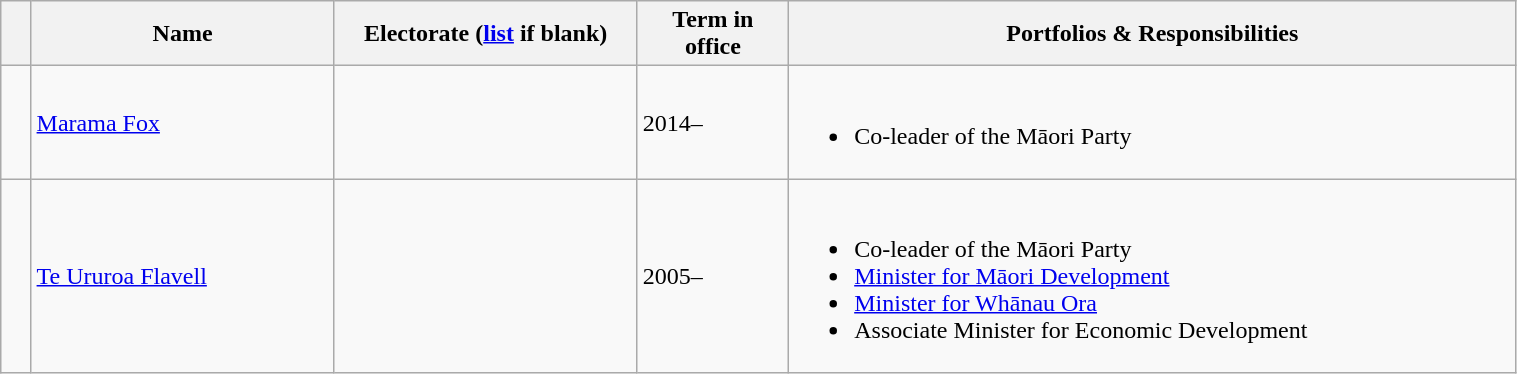<table class="wikitable" style="width:80%;">
<tr>
<th style="width:2%;"></th>
<th style="width:20%;">Name</th>
<th style="width:20%;">Electorate (<a href='#'>list</a> if blank)</th>
<th style="width:10%;">Term in office</th>
<th style="width:48%;">Portfolios & Responsibilities</th>
</tr>
<tr>
<td bgcolor=></td>
<td><a href='#'>Marama Fox</a></td>
<td></td>
<td>2014–</td>
<td><br><ul><li>Co-leader of the Māori Party</li></ul></td>
</tr>
<tr>
<td bgcolor=></td>
<td><a href='#'>Te Ururoa Flavell</a></td>
<td></td>
<td>2005–</td>
<td><br><ul><li>Co-leader of the Māori Party</li><li><a href='#'>Minister for Māori Development</a></li><li><a href='#'>Minister for Whānau Ora</a></li><li>Associate Minister for Economic Development</li></ul></td>
</tr>
</table>
